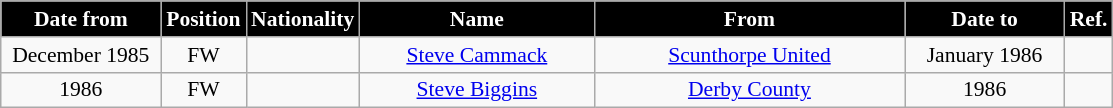<table class="wikitable" style="text-align:center; font-size:90%; ">
<tr>
<th style="background:#000000; color:white; width:100px;">Date from</th>
<th style="background:#000000; color:white; width:50px;">Position</th>
<th style="background:#000000; color:white; width:50px;">Nationality</th>
<th style="background:#000000; color:white; width:150px;">Name</th>
<th style="background:#000000; color:white; width:200px;">From</th>
<th style="background:#000000; color:white; width:100px;">Date to</th>
<th style="background:#000000; color:white; width:25px;">Ref.</th>
</tr>
<tr>
<td>December 1985</td>
<td>FW</td>
<td></td>
<td><a href='#'>Steve Cammack</a></td>
<td><a href='#'>Scunthorpe United</a></td>
<td>January 1986</td>
<td></td>
</tr>
<tr>
<td>1986</td>
<td>FW</td>
<td></td>
<td><a href='#'>Steve Biggins</a></td>
<td><a href='#'>Derby County</a></td>
<td>1986</td>
<td></td>
</tr>
</table>
